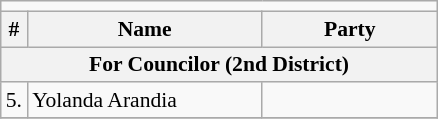<table class=wikitable style="font-size:90%">
<tr>
<td colspan=5 bgcolor=></td>
</tr>
<tr>
<th>#</th>
<th width=150px>Name</th>
<th colspan=2 width=110px>Party</th>
</tr>
<tr>
<th colspan=5>For Councilor (2nd District)</th>
</tr>
<tr>
<td>5.</td>
<td>Yolanda Arandia</td>
<td></td>
</tr>
<tr>
</tr>
</table>
